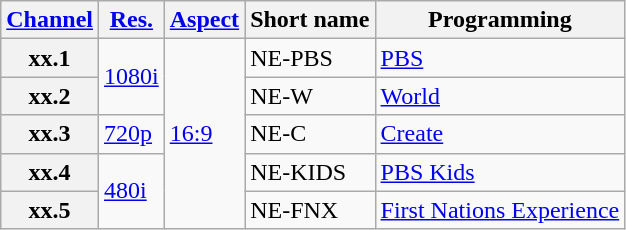<table class="wikitable">
<tr>
<th scope = "col"><a href='#'>Channel</a></th>
<th scope = "col"><a href='#'>Res.</a></th>
<th scope = "col"><a href='#'>Aspect</a></th>
<th scope = "col">Short name</th>
<th scope = "col">Programming</th>
</tr>
<tr>
<th scope = "row">xx.1</th>
<td rowspan=2><a href='#'>1080i</a></td>
<td rowspan=5><a href='#'>16:9</a></td>
<td>NE-PBS</td>
<td><a href='#'>PBS</a></td>
</tr>
<tr>
<th scope = "row">xx.2</th>
<td>NE-W</td>
<td><a href='#'>World</a></td>
</tr>
<tr>
<th scope = "row">xx.3</th>
<td rowspan=1><a href='#'>720p</a></td>
<td>NE-C</td>
<td><a href='#'>Create</a></td>
</tr>
<tr>
<th scope = "row">xx.4</th>
<td rowspan=2><a href='#'>480i</a></td>
<td>NE-KIDS</td>
<td><a href='#'>PBS Kids</a></td>
</tr>
<tr>
<th scope = "row">xx.5</th>
<td>NE-FNX</td>
<td><a href='#'>First Nations Experience</a></td>
</tr>
</table>
